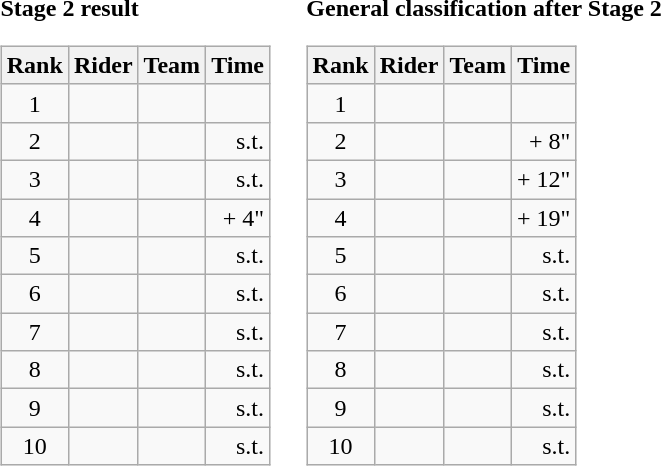<table>
<tr>
<td><strong>Stage 2 result</strong><br><table class="wikitable">
<tr>
<th scope="col">Rank</th>
<th scope="col">Rider</th>
<th scope="col">Team</th>
<th scope="col">Time</th>
</tr>
<tr>
<td style="text-align:center;">1</td>
<td></td>
<td></td>
<td style="text-align:right;"></td>
</tr>
<tr>
<td style="text-align:center;">2</td>
<td></td>
<td></td>
<td style="text-align:right;">s.t.</td>
</tr>
<tr>
<td style="text-align:center;">3</td>
<td></td>
<td></td>
<td style="text-align:right;">s.t.</td>
</tr>
<tr>
<td style="text-align:center;">4</td>
<td></td>
<td></td>
<td style="text-align:right;">+ 4"</td>
</tr>
<tr>
<td style="text-align:center;">5</td>
<td></td>
<td></td>
<td style="text-align:right;">s.t.</td>
</tr>
<tr>
<td style="text-align:center;">6</td>
<td></td>
<td></td>
<td style="text-align:right;">s.t.</td>
</tr>
<tr>
<td style="text-align:center;">7</td>
<td></td>
<td></td>
<td style="text-align:right;">s.t.</td>
</tr>
<tr>
<td style="text-align:center;">8</td>
<td></td>
<td></td>
<td style="text-align:right;">s.t.</td>
</tr>
<tr>
<td style="text-align:center;">9</td>
<td></td>
<td></td>
<td style="text-align:right;">s.t.</td>
</tr>
<tr>
<td style="text-align:center;">10</td>
<td></td>
<td></td>
<td style="text-align:right;">s.t.</td>
</tr>
</table>
</td>
<td></td>
<td><strong>General classification after Stage 2</strong><br><table class="wikitable">
<tr>
<th scope="col">Rank</th>
<th scope="col">Rider</th>
<th scope="col">Team</th>
<th scope="col">Time</th>
</tr>
<tr>
<td style="text-align:center;">1</td>
<td></td>
<td></td>
<td style="text-align:right;"></td>
</tr>
<tr>
<td style="text-align:center;">2</td>
<td></td>
<td></td>
<td style="text-align:right;">+ 8"</td>
</tr>
<tr>
<td style="text-align:center;">3</td>
<td></td>
<td></td>
<td style="text-align:right;">+ 12"</td>
</tr>
<tr>
<td style="text-align:center;">4</td>
<td></td>
<td></td>
<td style="text-align:right;">+ 19"</td>
</tr>
<tr>
<td style="text-align:center;">5</td>
<td></td>
<td></td>
<td style="text-align:right;">s.t.</td>
</tr>
<tr>
<td style="text-align:center;">6</td>
<td></td>
<td></td>
<td style="text-align:right;">s.t.</td>
</tr>
<tr>
<td style="text-align:center;">7</td>
<td></td>
<td></td>
<td style="text-align:right;">s.t.</td>
</tr>
<tr>
<td style="text-align:center;">8</td>
<td></td>
<td></td>
<td style="text-align:right;">s.t.</td>
</tr>
<tr>
<td style="text-align:center;">9</td>
<td></td>
<td></td>
<td style="text-align:right;">s.t.</td>
</tr>
<tr>
<td style="text-align:center;">10</td>
<td></td>
<td></td>
<td style="text-align:right;">s.t.</td>
</tr>
</table>
</td>
</tr>
</table>
